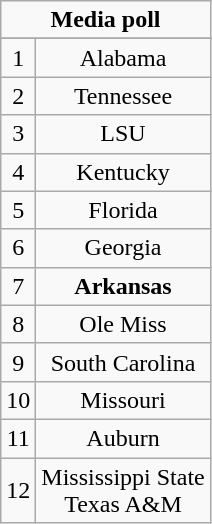<table class="wikitable">
<tr align="center">
<td align="center" Colspan="3"><strong>Media poll</strong></td>
</tr>
<tr align="center">
</tr>
<tr align="center">
<td>1</td>
<td>Alabama</td>
</tr>
<tr align="center">
<td>2</td>
<td>Tennessee</td>
</tr>
<tr align="center">
<td>3</td>
<td>LSU</td>
</tr>
<tr align="center">
<td>4</td>
<td>Kentucky</td>
</tr>
<tr align="center">
<td>5</td>
<td>Florida</td>
</tr>
<tr align="center">
<td>6</td>
<td>Georgia</td>
</tr>
<tr align="center">
<td>7</td>
<td><strong>Arkansas</strong></td>
</tr>
<tr align="center">
<td>8</td>
<td>Ole Miss</td>
</tr>
<tr align="center">
<td>9</td>
<td>South Carolina</td>
</tr>
<tr align="center">
<td>10</td>
<td>Missouri</td>
</tr>
<tr align="center">
<td>11</td>
<td>Auburn</td>
</tr>
<tr align="center">
<td>12</td>
<td>Mississippi State<br>Texas A&M</td>
</tr>
</table>
